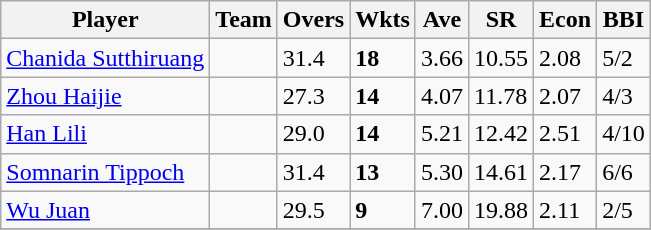<table class="wikitable sortable">
<tr>
<th>Player</th>
<th>Team</th>
<th>Overs</th>
<th>Wkts</th>
<th>Ave</th>
<th>SR</th>
<th>Econ</th>
<th>BBI</th>
</tr>
<tr>
<td><a href='#'>Chanida Sutthiruang</a></td>
<td></td>
<td>31.4</td>
<td><strong>18</strong></td>
<td>3.66</td>
<td>10.55</td>
<td>2.08</td>
<td>5/2</td>
</tr>
<tr>
<td><a href='#'>Zhou Haijie</a></td>
<td></td>
<td>27.3</td>
<td><strong>14</strong></td>
<td>4.07</td>
<td>11.78</td>
<td>2.07</td>
<td>4/3</td>
</tr>
<tr>
<td><a href='#'>Han Lili</a></td>
<td></td>
<td>29.0</td>
<td><strong>14</strong></td>
<td>5.21</td>
<td>12.42</td>
<td>2.51</td>
<td>4/10</td>
</tr>
<tr>
<td><a href='#'>Somnarin Tippoch</a></td>
<td></td>
<td>31.4</td>
<td><strong>13</strong></td>
<td>5.30</td>
<td>14.61</td>
<td>2.17</td>
<td>6/6</td>
</tr>
<tr>
<td><a href='#'>Wu Juan</a></td>
<td></td>
<td>29.5</td>
<td><strong>9</strong></td>
<td>7.00</td>
<td>19.88</td>
<td>2.11</td>
<td>2/5</td>
</tr>
<tr>
</tr>
</table>
